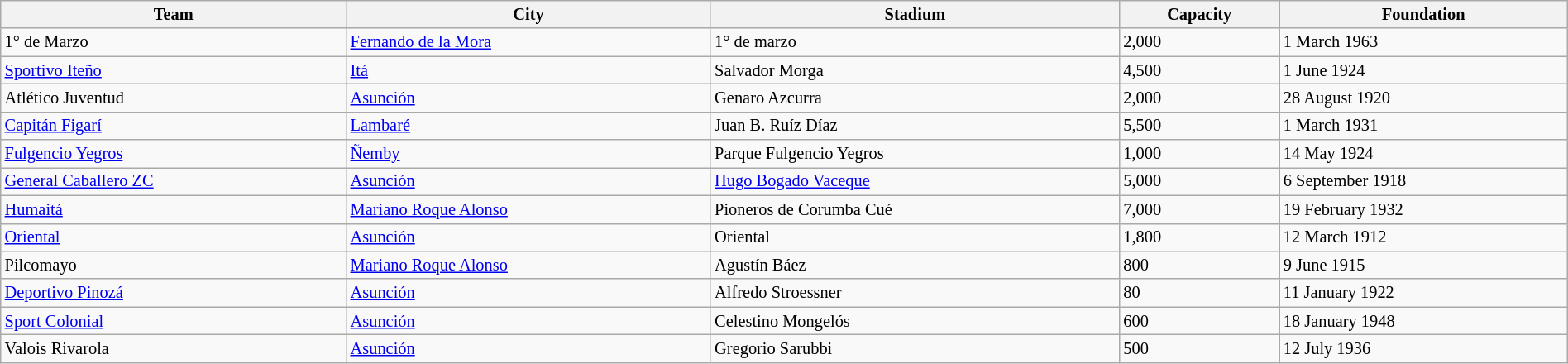<table class="wikitable" border="1" style="font-size:85%" width="100%">
<tr>
<th><strong>Team</strong></th>
<th><strong>City</strong></th>
<th><strong>Stadium</strong></th>
<th><strong>Capacity</strong></th>
<th><strong>Foundation</strong></th>
</tr>
<tr>
<td>1° de Marzo</td>
<td><a href='#'>Fernando de la Mora</a></td>
<td>1° de marzo</td>
<td>2,000</td>
<td>1 March 1963</td>
</tr>
<tr>
<td><a href='#'>Sportivo Iteño</a></td>
<td><a href='#'>Itá</a></td>
<td>Salvador Morga</td>
<td>4,500</td>
<td>1 June 1924</td>
</tr>
<tr>
<td>Atlético Juventud</td>
<td><a href='#'>Asunción</a></td>
<td>Genaro Azcurra</td>
<td>2,000</td>
<td>28 August 1920</td>
</tr>
<tr>
<td><a href='#'>Capitán Figarí</a></td>
<td><a href='#'>Lambaré</a></td>
<td>Juan B. Ruíz Díaz</td>
<td>5,500</td>
<td>1 March 1931</td>
</tr>
<tr>
<td><a href='#'>Fulgencio Yegros</a></td>
<td><a href='#'>Ñemby</a></td>
<td>Parque Fulgencio Yegros</td>
<td>1,000</td>
<td>14 May 1924</td>
</tr>
<tr>
<td><a href='#'>General Caballero ZC</a></td>
<td><a href='#'>Asunción</a></td>
<td><a href='#'>Hugo Bogado Vaceque</a></td>
<td>5,000</td>
<td>6 September 1918</td>
</tr>
<tr>
<td><a href='#'>Humaitá</a></td>
<td><a href='#'>Mariano Roque Alonso</a></td>
<td>Pioneros de Corumba Cué</td>
<td>7,000</td>
<td>19 February 1932</td>
</tr>
<tr>
<td><a href='#'>Oriental</a></td>
<td><a href='#'>Asunción</a></td>
<td>Oriental</td>
<td>1,800</td>
<td>12 March 1912</td>
</tr>
<tr>
<td>Pilcomayo</td>
<td><a href='#'>Mariano Roque Alonso</a></td>
<td>Agustín Báez</td>
<td>800</td>
<td>9 June 1915</td>
</tr>
<tr>
<td><a href='#'>Deportivo Pinozá</a></td>
<td><a href='#'>Asunción</a></td>
<td>Alfredo Stroessner</td>
<td>80</td>
<td>11 January 1922</td>
</tr>
<tr>
<td><a href='#'>Sport Colonial</a></td>
<td><a href='#'>Asunción</a></td>
<td>Celestino Mongelós</td>
<td>600</td>
<td>18 January 1948</td>
</tr>
<tr>
<td>Valois Rivarola</td>
<td><a href='#'>Asunción</a></td>
<td>Gregorio Sarubbi</td>
<td>500</td>
<td>12 July 1936</td>
</tr>
</table>
